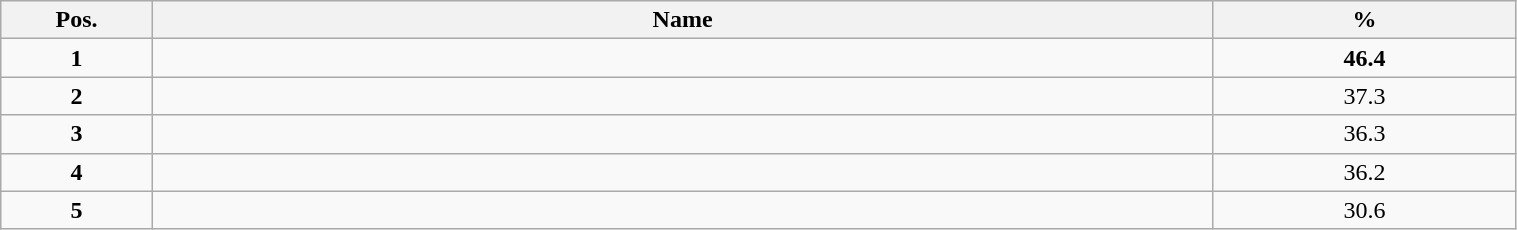<table class="wikitable" style="width:80%;">
<tr>
<th style="width:10%;">Pos.</th>
<th style="width:70%;">Name</th>
<th style="width:20%;">%</th>
</tr>
<tr>
<td align=center><strong>1</strong></td>
<td><strong></strong></td>
<td align=center><strong>46.4</strong></td>
</tr>
<tr>
<td align=center><strong>2</strong></td>
<td></td>
<td align=center>37.3</td>
</tr>
<tr>
<td align=center><strong>3</strong></td>
<td></td>
<td align=center>36.3</td>
</tr>
<tr>
<td align=center><strong>4</strong></td>
<td></td>
<td align=center>36.2</td>
</tr>
<tr>
<td align=center><strong>5</strong></td>
<td></td>
<td align=center>30.6</td>
</tr>
</table>
